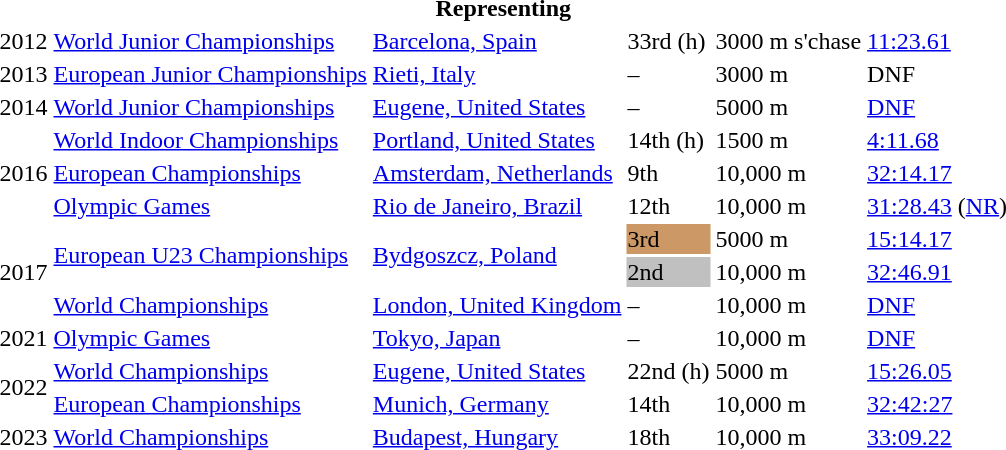<table>
<tr>
<th colspan="6">Representing </th>
</tr>
<tr>
<td>2012</td>
<td><a href='#'>World Junior Championships</a></td>
<td><a href='#'>Barcelona, Spain</a></td>
<td>33rd (h)</td>
<td>3000 m s'chase</td>
<td><a href='#'>11:23.61</a></td>
</tr>
<tr>
<td>2013</td>
<td><a href='#'>European Junior Championships</a></td>
<td><a href='#'>Rieti, Italy</a></td>
<td>–</td>
<td>3000 m</td>
<td>DNF</td>
</tr>
<tr>
<td>2014</td>
<td><a href='#'>World Junior Championships</a></td>
<td><a href='#'>Eugene, United States</a></td>
<td>–</td>
<td>5000 m</td>
<td><a href='#'>DNF</a></td>
</tr>
<tr>
<td rowspan=3>2016</td>
<td><a href='#'>World Indoor Championships</a></td>
<td><a href='#'>Portland, United States</a></td>
<td>14th (h)</td>
<td>1500 m</td>
<td><a href='#'>4:11.68</a></td>
</tr>
<tr>
<td><a href='#'>European Championships</a></td>
<td><a href='#'>Amsterdam, Netherlands</a></td>
<td>9th</td>
<td>10,000 m</td>
<td><a href='#'>32:14.17</a></td>
</tr>
<tr>
<td><a href='#'>Olympic Games</a></td>
<td><a href='#'>Rio de Janeiro, Brazil</a></td>
<td>12th</td>
<td>10,000 m</td>
<td><a href='#'>31:28.43</a> (<a href='#'>NR</a>)</td>
</tr>
<tr>
<td rowspan=3>2017</td>
<td rowspan=2><a href='#'>European U23 Championships</a></td>
<td rowspan=2><a href='#'>Bydgoszcz, Poland</a></td>
<td bgcolor=cc9966>3rd</td>
<td>5000 m</td>
<td><a href='#'>15:14.17</a></td>
</tr>
<tr>
<td bgcolor=silver>2nd</td>
<td>10,000 m</td>
<td><a href='#'>32:46.91</a></td>
</tr>
<tr>
<td><a href='#'>World Championships</a></td>
<td><a href='#'>London, United Kingdom</a></td>
<td>–</td>
<td>10,000 m</td>
<td><a href='#'>DNF</a></td>
</tr>
<tr>
<td>2021</td>
<td><a href='#'>Olympic Games</a></td>
<td><a href='#'>Tokyo, Japan</a></td>
<td>–</td>
<td>10,000 m</td>
<td><a href='#'>DNF</a></td>
</tr>
<tr>
<td rowspan=2>2022</td>
<td><a href='#'>World Championships</a></td>
<td><a href='#'>Eugene, United States</a></td>
<td>22nd (h)</td>
<td>5000 m</td>
<td><a href='#'>15:26.05</a></td>
</tr>
<tr>
<td><a href='#'>European Championships</a></td>
<td><a href='#'>Munich, Germany</a></td>
<td>14th</td>
<td>10,000 m</td>
<td><a href='#'>32:42:27</a></td>
</tr>
<tr>
<td>2023</td>
<td><a href='#'>World Championships</a></td>
<td><a href='#'>Budapest, Hungary</a></td>
<td>18th</td>
<td>10,000 m</td>
<td><a href='#'>33:09.22</a></td>
</tr>
</table>
